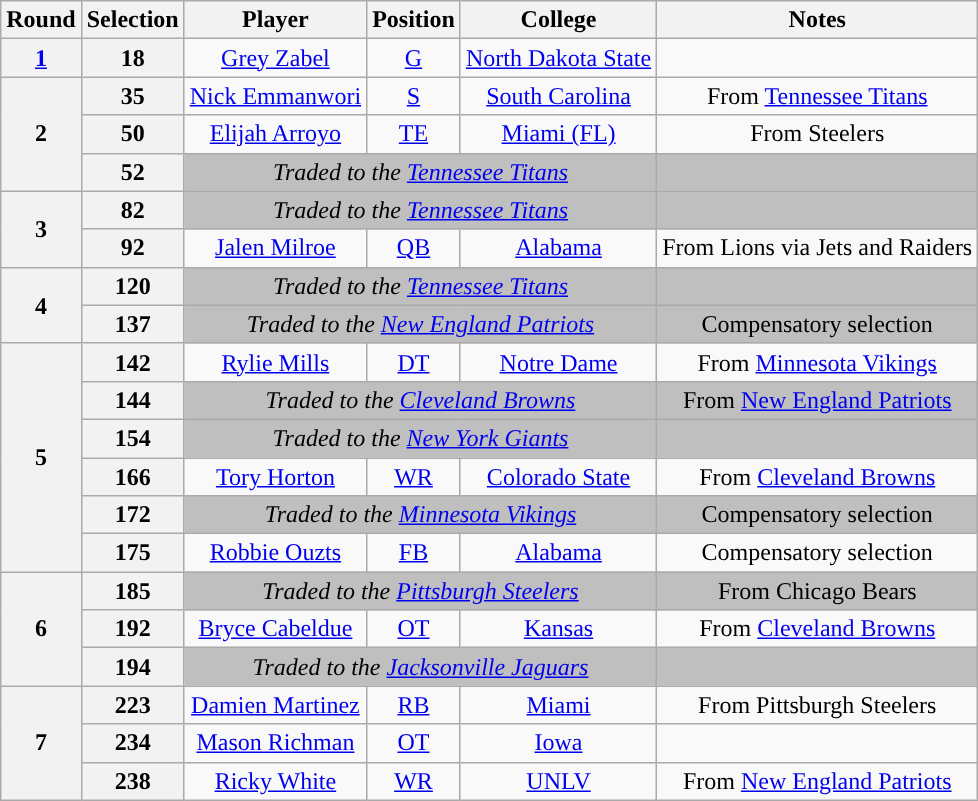<table class="wikitable" style="text-align:center">
<tr>
<th>Round</th>
<th>Selection</th>
<th>Player</th>
<th>Position</th>
<th>College</th>
<th>Notes</th>
</tr>
<tr>
<th><a href='#'>1</a></th>
<th>18</th>
<td><a href='#'>Grey Zabel</a></td>
<td><a href='#'>G</a></td>
<td><a href='#'>North Dakota State</a></td>
<td></td>
</tr>
<tr>
<th rowspan="3">2</th>
<th>35</th>
<td><a href='#'>Nick Emmanwori</a></td>
<td><a href='#'>S</a></td>
<td><a href='#'>South Carolina</a></td>
<td>From <a href='#'>Tennessee Titans</a></td>
</tr>
<tr>
<th>50</th>
<td><a href='#'>Elijah Arroyo</a></td>
<td><a href='#'>TE</a></td>
<td><a href='#'>Miami (FL)</a></td>
<td>From Steelers</td>
</tr>
<tr>
<th>52</th>
<td colspan="3" style="background:#BFBFBF"><em>Traded to the <a href='#'>Tennessee Titans</a></em></td>
<td style="background:#BFBFBF"></td>
</tr>
<tr>
<th rowspan="2">3</th>
<th>82</th>
<td colspan="3" style="background:#BFBFBF"><em>Traded to the <a href='#'>Tennessee Titans</a></em></td>
<td style="background:#BFBFBF"></td>
</tr>
<tr>
<th>92</th>
<td><a href='#'>Jalen Milroe</a></td>
<td><a href='#'>QB</a></td>
<td><a href='#'>Alabama</a></td>
<td>From Lions via Jets and Raiders</td>
</tr>
<tr>
<th rowspan="2">4</th>
<th>120</th>
<td colspan="3" style="background:#BFBFBF"><em>Traded to the <a href='#'>Tennessee Titans</a></em></td>
<td style="background:#BFBFBF"></td>
</tr>
<tr>
<th>137</th>
<td colspan="3" style="background:#BFBFBF"><em>Traded to the <a href='#'>New England Patriots</a></em></td>
<td style="background:#BFBFBF">Compensatory selection</td>
</tr>
<tr>
<th rowspan="6">5</th>
<th>142</th>
<td><a href='#'>Rylie Mills</a></td>
<td><a href='#'>DT</a></td>
<td><a href='#'>Notre Dame</a></td>
<td>From <a href='#'>Minnesota Vikings</a></td>
</tr>
<tr>
<th>144</th>
<td colspan="3" style="background:#BFBFBF"><em>Traded to the <a href='#'>Cleveland Browns</a></em></td>
<td style="background:#BFBFBF">From <a href='#'>New England Patriots</a></td>
</tr>
<tr>
<th>154</th>
<td colspan="3" style="background:#BFBFBF"><em>Traded to the <a href='#'>New York Giants</a></em></td>
<td style="background:#BFBFBF"></td>
</tr>
<tr>
<th>166</th>
<td><a href='#'>Tory Horton</a></td>
<td><a href='#'>WR</a></td>
<td><a href='#'>Colorado State</a></td>
<td>From <a href='#'>Cleveland Browns</a></td>
</tr>
<tr>
<th>172</th>
<td colspan="3" style="background:#BFBFBF"><em>Traded to the <a href='#'>Minnesota Vikings</a></em></td>
<td style="background:#BFBFBF">Compensatory selection</td>
</tr>
<tr>
<th>175</th>
<td><a href='#'>Robbie Ouzts</a></td>
<td><a href='#'>FB</a></td>
<td><a href='#'>Alabama</a></td>
<td>Compensatory selection</td>
</tr>
<tr>
<th rowspan="3">6</th>
<th>185</th>
<td colspan="3" style="background:#BFBFBF"><em>Traded to the <a href='#'>Pittsburgh Steelers</a></em></td>
<td style="background:#BFBFBF">From Chicago Bears</td>
</tr>
<tr>
<th>192</th>
<td><a href='#'>Bryce Cabeldue</a></td>
<td><a href='#'>OT</a></td>
<td><a href='#'>Kansas</a></td>
<td>From <a href='#'>Cleveland Browns</a></td>
</tr>
<tr>
<th>194</th>
<td colspan="3" style="background:#BFBFBF"><em>Traded to the <a href='#'>Jacksonville Jaguars</a></em></td>
<td style="background:#BFBFBF"></td>
</tr>
<tr>
<th rowspan="3">7</th>
<th>223</th>
<td><a href='#'>Damien Martinez</a></td>
<td><a href='#'>RB</a></td>
<td><a href='#'>Miami</a></td>
<td>From Pittsburgh Steelers</td>
</tr>
<tr>
<th>234</th>
<td><a href='#'>Mason Richman</a></td>
<td><a href='#'>OT</a></td>
<td><a href='#'>Iowa</a></td>
<td></td>
</tr>
<tr>
<th>238</th>
<td><a href='#'>Ricky White</a></td>
<td><a href='#'>WR</a></td>
<td><a href='#'>UNLV</a></td>
<td>From <a href='#'>New England Patriots</a></td>
</tr>
</table>
